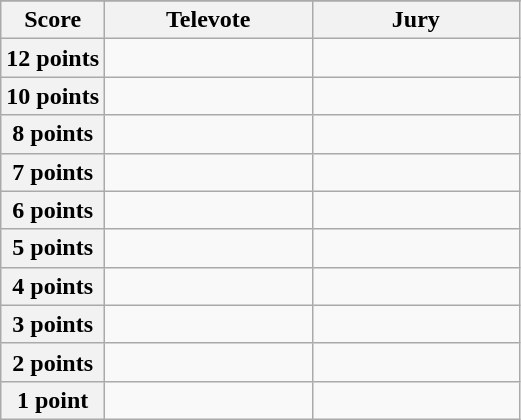<table class="wikitable">
<tr>
</tr>
<tr>
<th scope="col" width="20%">Score</th>
<th scope="col" width="40%">Televote</th>
<th scope="col" width="40%">Jury</th>
</tr>
<tr>
<th scope="row">12 points</th>
<td></td>
<td></td>
</tr>
<tr>
<th scope="row">10 points</th>
<td></td>
<td></td>
</tr>
<tr>
<th scope="row">8 points</th>
<td></td>
<td></td>
</tr>
<tr>
<th scope="row">7 points</th>
<td></td>
<td></td>
</tr>
<tr>
<th scope="row">6 points</th>
<td></td>
<td></td>
</tr>
<tr>
<th scope="row">5 points</th>
<td></td>
<td></td>
</tr>
<tr>
<th scope="row">4 points</th>
<td></td>
<td></td>
</tr>
<tr>
<th scope="row">3 points</th>
<td></td>
<td></td>
</tr>
<tr>
<th scope="row">2 points</th>
<td></td>
<td></td>
</tr>
<tr>
<th scope="row">1 point</th>
<td></td>
<td></td>
</tr>
</table>
